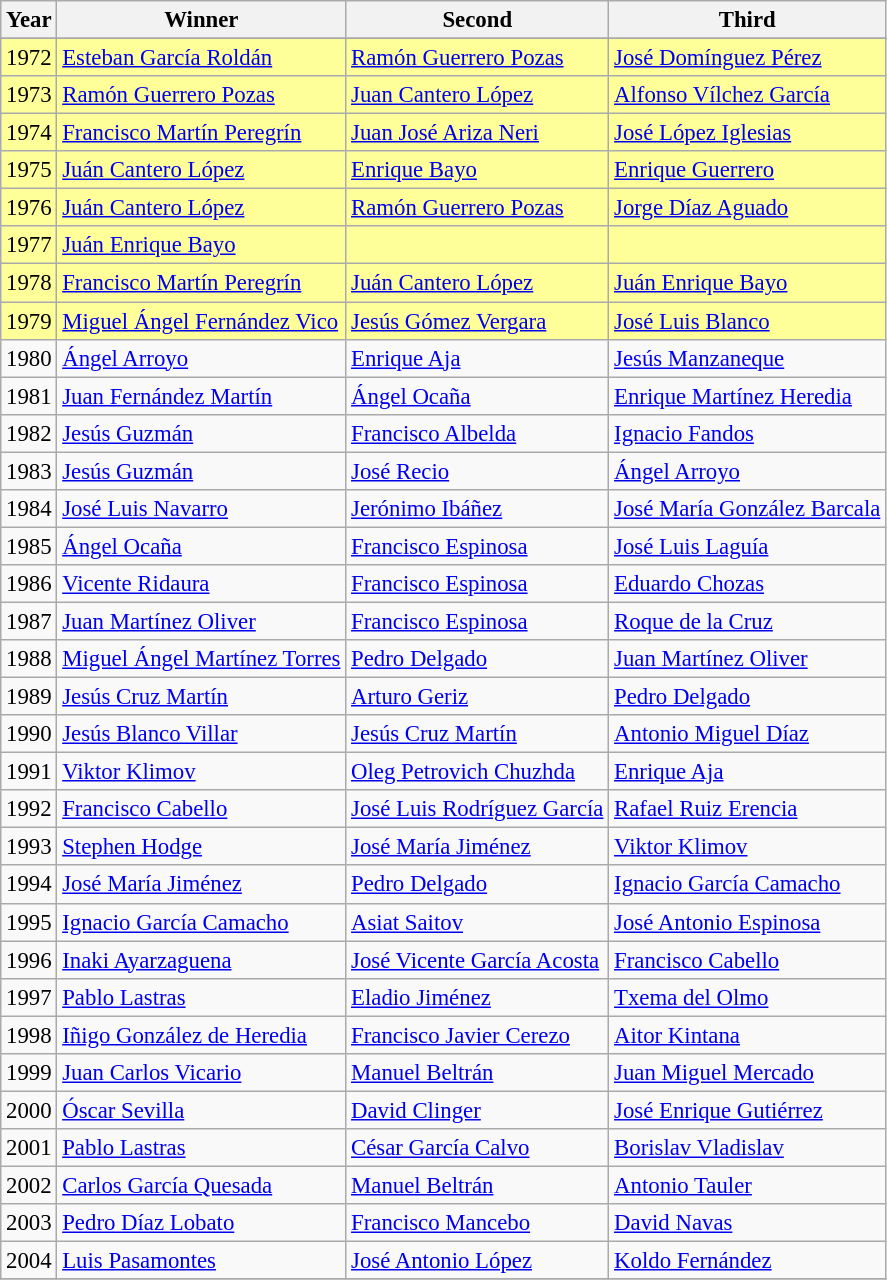<table class="wikitable sortable" style="font-size:95%">
<tr>
<th>Year</th>
<th>Winner</th>
<th>Second</th>
<th>Third</th>
</tr>
<tr>
</tr>
<tr bgcolor="#FFFF99">
<td>1972</td>
<td> <a href='#'>Esteban García Roldán</a></td>
<td> <a href='#'>Ramón Guerrero Pozas</a></td>
<td> <a href='#'>José Domínguez Pérez</a></td>
</tr>
<tr bgcolor="#FFFF99">
<td>1973</td>
<td> <a href='#'>Ramón Guerrero Pozas</a></td>
<td> <a href='#'>Juan Cantero López</a></td>
<td> <a href='#'>Alfonso Vílchez García</a></td>
</tr>
<tr bgcolor="#FFFF99">
<td>1974</td>
<td> <a href='#'>Francisco Martín Peregrín</a></td>
<td> <a href='#'>Juan José Ariza Neri</a></td>
<td> <a href='#'>José López Iglesias</a></td>
</tr>
<tr bgcolor="#FFFF99">
<td>1975</td>
<td> <a href='#'>Juán Cantero López</a></td>
<td> <a href='#'>Enrique Bayo</a></td>
<td> <a href='#'>Enrique Guerrero</a></td>
</tr>
<tr bgcolor="#FFFF99">
<td>1976</td>
<td> <a href='#'>Juán Cantero López</a></td>
<td> <a href='#'>Ramón Guerrero Pozas</a></td>
<td> <a href='#'>Jorge Díaz Aguado</a></td>
</tr>
<tr bgcolor="#FFFF99">
<td>1977</td>
<td> <a href='#'>Juán Enrique Bayo</a></td>
<td></td>
<td></td>
</tr>
<tr bgcolor="#FFFF99">
<td>1978</td>
<td> <a href='#'>Francisco Martín Peregrín</a></td>
<td> <a href='#'>Juán Cantero López</a></td>
<td> <a href='#'>Juán Enrique Bayo</a></td>
</tr>
<tr bgcolor="#FFFF99">
<td>1979</td>
<td> <a href='#'>Miguel Ángel Fernández Vico</a></td>
<td> <a href='#'>Jesús Gómez Vergara</a></td>
<td> <a href='#'>José Luis Blanco</a></td>
</tr>
<tr>
<td>1980</td>
<td> <a href='#'>Ángel Arroyo</a></td>
<td> <a href='#'>Enrique Aja</a></td>
<td> <a href='#'>Jesús Manzaneque</a></td>
</tr>
<tr>
<td>1981</td>
<td> <a href='#'>Juan Fernández Martín</a></td>
<td> <a href='#'>Ángel Ocaña</a></td>
<td> <a href='#'>Enrique Martínez Heredia</a></td>
</tr>
<tr>
<td>1982</td>
<td> <a href='#'>Jesús Guzmán</a></td>
<td> <a href='#'>Francisco Albelda</a></td>
<td> <a href='#'>Ignacio Fandos</a></td>
</tr>
<tr>
<td>1983</td>
<td> <a href='#'>Jesús Guzmán</a></td>
<td> <a href='#'>José Recio</a></td>
<td> <a href='#'>Ángel Arroyo</a></td>
</tr>
<tr>
<td>1984</td>
<td> <a href='#'>José Luis Navarro</a></td>
<td> <a href='#'>Jerónimo Ibáñez</a></td>
<td> <a href='#'>José María González Barcala</a></td>
</tr>
<tr>
<td>1985</td>
<td> <a href='#'>Ángel Ocaña</a></td>
<td> <a href='#'>Francisco Espinosa</a></td>
<td> <a href='#'>José Luis Laguía</a></td>
</tr>
<tr>
<td>1986</td>
<td> <a href='#'>Vicente Ridaura</a></td>
<td> <a href='#'>Francisco Espinosa</a></td>
<td> <a href='#'>Eduardo Chozas</a></td>
</tr>
<tr>
<td>1987</td>
<td> <a href='#'>Juan Martínez Oliver</a></td>
<td> <a href='#'>Francisco Espinosa</a></td>
<td> <a href='#'>Roque de la Cruz</a></td>
</tr>
<tr>
<td>1988</td>
<td> <a href='#'>Miguel Ángel Martínez Torres</a></td>
<td> <a href='#'>Pedro Delgado</a></td>
<td> <a href='#'>Juan Martínez Oliver</a></td>
</tr>
<tr>
<td>1989</td>
<td> <a href='#'>Jesús Cruz Martín</a></td>
<td> <a href='#'>Arturo Geriz</a></td>
<td> <a href='#'>Pedro Delgado</a></td>
</tr>
<tr>
<td>1990</td>
<td> <a href='#'>Jesús Blanco Villar</a></td>
<td> <a href='#'>Jesús Cruz Martín</a></td>
<td> <a href='#'>Antonio Miguel Díaz</a></td>
</tr>
<tr>
<td>1991</td>
<td> <a href='#'>Viktor Klimov</a></td>
<td> <a href='#'>Oleg Petrovich Chuzhda</a></td>
<td> <a href='#'>Enrique Aja</a></td>
</tr>
<tr>
<td>1992</td>
<td> <a href='#'>Francisco Cabello</a></td>
<td> <a href='#'>José Luis Rodríguez García</a></td>
<td> <a href='#'>Rafael Ruiz Erencia</a></td>
</tr>
<tr>
<td>1993</td>
<td> <a href='#'>Stephen Hodge</a></td>
<td> <a href='#'>José María Jiménez</a></td>
<td> <a href='#'>Viktor Klimov</a></td>
</tr>
<tr>
<td>1994</td>
<td> <a href='#'>José María Jiménez</a></td>
<td> <a href='#'>Pedro Delgado</a></td>
<td> <a href='#'>Ignacio García Camacho</a></td>
</tr>
<tr>
<td>1995</td>
<td> <a href='#'>Ignacio García Camacho</a></td>
<td> <a href='#'>Asiat Saitov</a></td>
<td> <a href='#'>José Antonio Espinosa</a></td>
</tr>
<tr>
<td>1996</td>
<td> <a href='#'>Inaki Ayarzaguena</a></td>
<td> <a href='#'>José Vicente García Acosta</a></td>
<td> <a href='#'>Francisco Cabello</a></td>
</tr>
<tr>
<td>1997</td>
<td> <a href='#'>Pablo Lastras</a></td>
<td> <a href='#'>Eladio Jiménez</a></td>
<td> <a href='#'>Txema del Olmo</a></td>
</tr>
<tr>
<td>1998</td>
<td> <a href='#'>Iñigo González de Heredia</a></td>
<td> <a href='#'>Francisco Javier Cerezo</a></td>
<td> <a href='#'>Aitor Kintana</a></td>
</tr>
<tr>
<td>1999</td>
<td> <a href='#'>Juan Carlos Vicario</a></td>
<td> <a href='#'>Manuel Beltrán</a></td>
<td> <a href='#'>Juan Miguel Mercado</a></td>
</tr>
<tr>
<td>2000</td>
<td> <a href='#'>Óscar Sevilla</a></td>
<td> <a href='#'>David Clinger</a></td>
<td> <a href='#'>José Enrique Gutiérrez</a></td>
</tr>
<tr>
<td>2001</td>
<td> <a href='#'>Pablo Lastras</a></td>
<td> <a href='#'>César García Calvo</a></td>
<td> <a href='#'>Borislav Vladislav</a></td>
</tr>
<tr>
<td>2002</td>
<td> <a href='#'>Carlos García Quesada</a></td>
<td> <a href='#'>Manuel Beltrán</a></td>
<td> <a href='#'>Antonio Tauler</a></td>
</tr>
<tr>
<td>2003</td>
<td> <a href='#'>Pedro Díaz Lobato</a></td>
<td> <a href='#'>Francisco Mancebo</a></td>
<td> <a href='#'>David Navas</a></td>
</tr>
<tr>
<td>2004</td>
<td> <a href='#'>Luis Pasamontes</a></td>
<td> <a href='#'>José Antonio López</a></td>
<td> <a href='#'>Koldo Fernández</a></td>
</tr>
<tr>
</tr>
</table>
